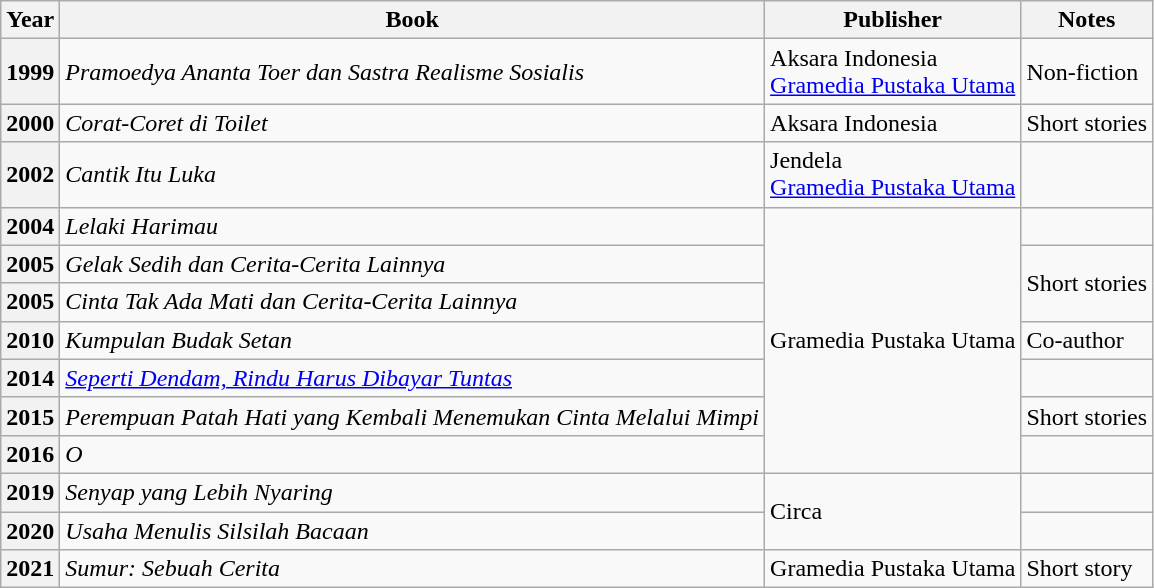<table class="wikitable">
<tr>
<th scope="col">Year</th>
<th scope="col">Book</th>
<th scope="col">Publisher</th>
<th scope="col">Notes</th>
</tr>
<tr>
<th>1999</th>
<td><em>Pramoedya Ananta Toer dan Sastra Realisme Sosialis</em></td>
<td>Aksara Indonesia<br><a href='#'>Gramedia Pustaka Utama</a></td>
<td>Non-fiction</td>
</tr>
<tr>
<th>2000</th>
<td><em>Corat-Coret di Toilet</em></td>
<td>Aksara Indonesia</td>
<td>Short stories</td>
</tr>
<tr>
<th>2002</th>
<td><em>Cantik Itu Luka</em></td>
<td>Jendela<br><a href='#'>Gramedia Pustaka Utama</a></td>
<td></td>
</tr>
<tr>
<th>2004</th>
<td><em>Lelaki Harimau</em></td>
<td rowspan="7">Gramedia Pustaka Utama</td>
<td></td>
</tr>
<tr>
<th>2005</th>
<td><em>Gelak Sedih dan Cerita-Cerita Lainnya</em></td>
<td rowspan="2">Short stories</td>
</tr>
<tr>
<th>2005</th>
<td><em>Cinta Tak Ada Mati dan Cerita-Cerita Lainnya</em></td>
</tr>
<tr>
<th>2010</th>
<td><em>Kumpulan Budak Setan</em></td>
<td>Co-author</td>
</tr>
<tr>
<th>2014</th>
<td><a href='#'><em>Seperti Dendam, Rindu Harus Dibayar Tuntas</em></a></td>
<td></td>
</tr>
<tr>
<th>2015</th>
<td><em>Perempuan Patah Hati yang Kembali Menemukan Cinta Melalui Mimpi</em></td>
<td>Short stories</td>
</tr>
<tr>
<th>2016</th>
<td><em>O</em></td>
<td></td>
</tr>
<tr>
<th>2019</th>
<td><em>Senyap yang Lebih Nyaring</em></td>
<td rowspan="2">Circa</td>
<td></td>
</tr>
<tr>
<th>2020</th>
<td><em>Usaha Menulis Silsilah Bacaan</em></td>
<td></td>
</tr>
<tr>
<th>2021</th>
<td><em>Sumur: Sebuah Cerita</em></td>
<td>Gramedia Pustaka Utama</td>
<td>Short story</td>
</tr>
</table>
